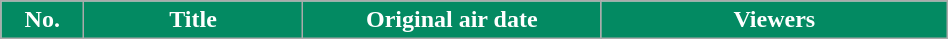<table class="wikitable plainrowheaders" style="width:50%;">
<tr>
<th scope="col" style="background:#038a62; color:#fff; width:3em;">No.</th>
<th scope="col" style="background:#038a62; color:#fff;">Title</th>
<th scope="col" style="background:#038a62; color:#fff; width:12em;">Original air date</th>
<th scope="col" style="background:#038a62; color:#fff;">Viewers<br>











</th>
</tr>
</table>
